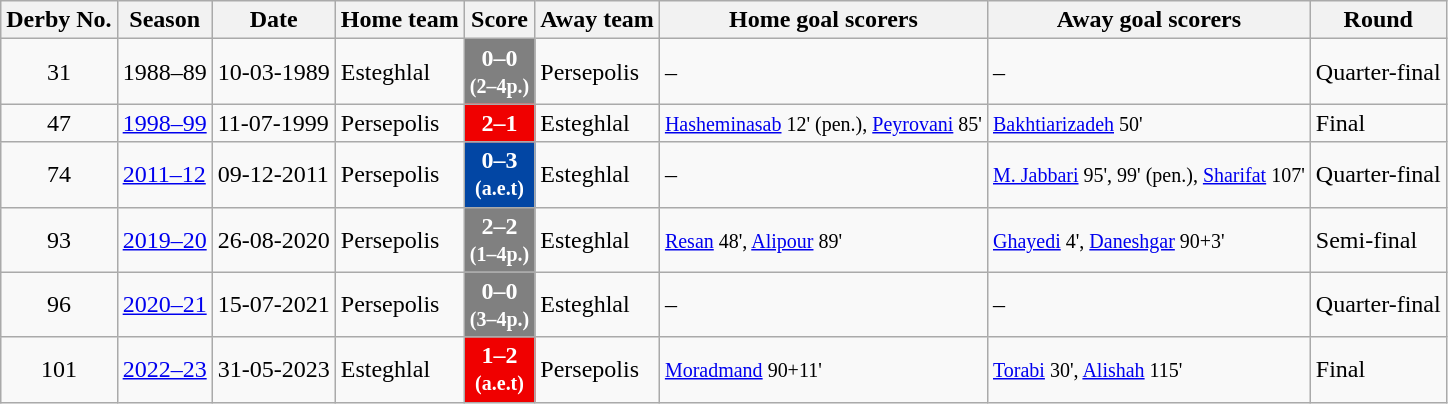<table class="wikitable" style="text-align: center">
<tr>
<th>Derby No.</th>
<th>Season</th>
<th>Date</th>
<th>Home team</th>
<th>Score</th>
<th>Away team</th>
<th>Home goal scorers</th>
<th>Away goal scorers</th>
<th>Round</th>
</tr>
<tr>
<td>31</td>
<td style="text-align:left">1988–89</td>
<td style="text-align:left">10-03-1989</td>
<td style="text-align:left">Esteghlal</td>
<td style="background:#808080; color:white;"><strong>0–0<br><small>(2–4p.)</small></strong></td>
<td style="text-align:left">Persepolis</td>
<td style="text-align:left">–</td>
<td style="text-align:left">–</td>
<td style="text-align:left">Quarter-final</td>
</tr>
<tr>
<td>47</td>
<td style="text-align:left"><a href='#'>1998–99</a></td>
<td style="text-align:left">11-07-1999</td>
<td style="text-align:left">Persepolis</td>
<td style="background:#F00000; color:white;"><strong>2–1</strong></td>
<td style="text-align:left">Esteghlal</td>
<td style="text-align:left"><small><a href='#'>Hasheminasab</a> 12' (pen.),  <a href='#'>Peyrovani</a> 85'</small></td>
<td style="text-align:left"><small><a href='#'>Bakhtiarizadeh</a> 50'</small></td>
<td style="text-align:left">Final</td>
</tr>
<tr>
<td>74</td>
<td style="text-align:left"><a href='#'>2011–12</a></td>
<td style="text-align:left">09-12-2011</td>
<td style="text-align:left">Persepolis</td>
<td style="background:#0246a4; color:white;"><strong>0–3<br><small>(a.e.t)</small></strong></td>
<td style="text-align:left">Esteghlal</td>
<td style="text-align:left">–</td>
<td style="text-align:left"><small><a href='#'>M. Jabbari</a> 95', 99' (pen.), <a href='#'>Sharifat</a> 107'</small></td>
<td style="text-align:left">Quarter-final</td>
</tr>
<tr>
<td>93</td>
<td style="text-align:left"><a href='#'>2019–20</a></td>
<td style="text-align:left">26-08-2020</td>
<td style="text-align:left">Persepolis</td>
<td style="background:#808080; color:white;"><strong>2–2<br><small>(1–4p.)</small></strong></td>
<td style="text-align:left">Esteghlal</td>
<td style="text-align:left"><small><a href='#'>Resan</a> 48', <a href='#'>Alipour</a> 89'</small></td>
<td style="text-align:left"><small><a href='#'>Ghayedi</a> 4', <a href='#'>Daneshgar</a> 90+3'</small></td>
<td style="text-align:left">Semi-final</td>
</tr>
<tr>
<td>96</td>
<td style="text-align:left"><a href='#'>2020–21</a></td>
<td style="text-align:left">15-07-2021</td>
<td style="text-align:left">Persepolis</td>
<td style="background:#808080; color:white;"><strong>0–0<br><small>(3–4p.)</small></strong></td>
<td style="text-align:left">Esteghlal</td>
<td style="text-align:left">–</td>
<td style="text-align:left">–</td>
<td style="text-align:left">Quarter-final</td>
</tr>
<tr>
<td>101</td>
<td style="text-align:left"><a href='#'>2022–23</a></td>
<td style="text-align:left">31-05-2023</td>
<td style="text-align:left">Esteghlal</td>
<td style="background:#F00000; color:white;"><strong>1–2<br><small>(a.e.t)</small></strong></td>
<td style="text-align:left">Persepolis</td>
<td style="text-align:left"><small><a href='#'>Moradmand</a> 90+11'</small></td>
<td style="text-align:left"><small><a href='#'>Torabi</a> 30', <a href='#'>Alishah</a> 115'</small></td>
<td style="text-align:left">Final</td>
</tr>
</table>
